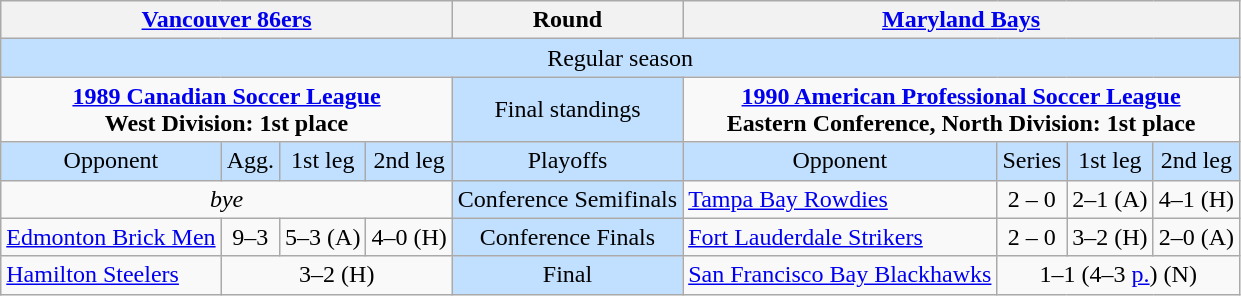<table class="wikitable" style="text-align:center">
<tr>
<th colspan="4"> <a href='#'>Vancouver 86ers</a></th>
<th>Round</th>
<th colspan="4"> <a href='#'>Maryland Bays</a></th>
</tr>
<tr style="background:#C1E0FF">
<td colspan="9">Regular season</td>
</tr>
<tr>
<td colspan="4" style="vertical-align:top"><strong><a href='#'>1989 Canadian Soccer League</a><br>West Division: 1st place</strong><br><div></div></td>
<td style="background:#C1E0FF">Final standings</td>
<td colspan="4" style="vertical-align:top"><strong><a href='#'>1990 American Professional Soccer League</a><br>Eastern Conference, North Division: 1st place</strong><br><div></div></td>
</tr>
<tr style="background:#C1E0FF">
<td>Opponent</td>
<td>Agg.</td>
<td>1st leg</td>
<td>2nd leg</td>
<td>Playoffs</td>
<td>Opponent</td>
<td>Series</td>
<td>1st leg</td>
<td>2nd leg</td>
</tr>
<tr>
<td colspan=4><em>bye</em></td>
<td style="background:#C1E0FF">Conference Semifinals</td>
<td style="text-align:left"><a href='#'>Tampa Bay Rowdies</a></td>
<td>2 – 0</td>
<td>2–1 (A)</td>
<td>4–1 (H)</td>
</tr>
<tr>
<td style="text-align:left"><a href='#'>Edmonton Brick Men</a></td>
<td>9–3</td>
<td>5–3 (A)</td>
<td>4–0 (H)</td>
<td style="background:#C1E0FF">Conference Finals</td>
<td style="text-align:left"><a href='#'>Fort Lauderdale Strikers</a></td>
<td>2 – 0</td>
<td>3–2 (H)</td>
<td>2–0 (A)</td>
</tr>
<tr>
<td style="text-align:left"><a href='#'>Hamilton Steelers</a></td>
<td colspan=3>3–2 (H)</td>
<td style="background:#C1E0FF">Final</td>
<td style="text-align:left"><a href='#'>San Francisco Bay Blackhawks</a></td>
<td colspan=3>1–1 (4–3 <a href='#'>p.</a>) (N)</td>
</tr>
</table>
